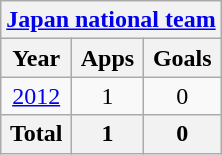<table class="wikitable" style="text-align:center">
<tr>
<th colspan=3><a href='#'>Japan national team</a></th>
</tr>
<tr>
<th>Year</th>
<th>Apps</th>
<th>Goals</th>
</tr>
<tr>
<td><a href='#'>2012</a></td>
<td>1</td>
<td>0</td>
</tr>
<tr>
<th>Total</th>
<th>1</th>
<th>0</th>
</tr>
</table>
